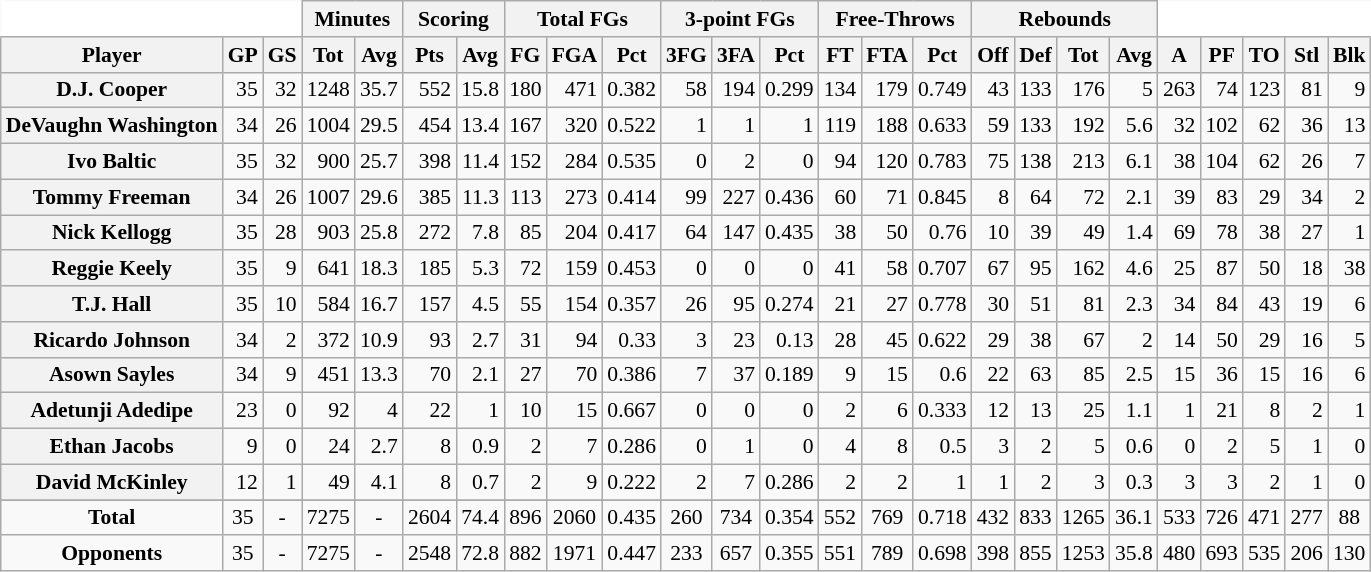<table class="wikitable sortable" border="1" style="font-size:90%;">
<tr>
<th colspan="3" style="border-top-style:hidden; border-left-style:hidden; background: white;"></th>
<th colspan="2" style=>Minutes</th>
<th colspan="2" style=>Scoring</th>
<th colspan="3" style=>Total FGs</th>
<th colspan="3" style=>3-point FGs</th>
<th colspan="3" style=>Free-Throws</th>
<th colspan="4" style=>Rebounds</th>
<th colspan="5" style="border-top-style:hidden; border-right-style:hidden; background: white;"></th>
</tr>
<tr>
<th scope="col" style=>Player</th>
<th scope="col" style=>GP</th>
<th scope="col" style=>GS</th>
<th scope="col" style=>Tot</th>
<th scope="col" style=>Avg</th>
<th scope="col" style=>Pts</th>
<th scope="col" style=>Avg</th>
<th scope="col" style=>FG</th>
<th scope="col" style=>FGA</th>
<th scope="col" style=>Pct</th>
<th scope="col" style=>3FG</th>
<th scope="col" style=>3FA</th>
<th scope="col" style=>Pct</th>
<th scope="col" style=>FT</th>
<th scope="col" style=>FTA</th>
<th scope="col" style=>Pct</th>
<th scope="col" style=>Off</th>
<th scope="col" style=>Def</th>
<th scope="col" style=>Tot</th>
<th scope="col" style=>Avg</th>
<th scope="col" style=>A</th>
<th scope="col" style=>PF</th>
<th scope="col" style=>TO</th>
<th scope="col" style=>Stl</th>
<th scope="col" style=>Blk</th>
</tr>
<tr>
<th>D.J. Cooper</th>
<td align="right">35</td>
<td align="right">32</td>
<td align="right">1248</td>
<td align="right">35.7</td>
<td align="right">552</td>
<td align="right">15.8</td>
<td align="right">180</td>
<td align="right">471</td>
<td align="right">0.382</td>
<td align="right">58</td>
<td align="right">194</td>
<td align="right">0.299</td>
<td align="right">134</td>
<td align="right">179</td>
<td align="right">0.749</td>
<td align="right">43</td>
<td align="right">133</td>
<td align="right">176</td>
<td align="right">5</td>
<td align="right">263</td>
<td align="right">74</td>
<td align="right">123</td>
<td align="right">81</td>
<td align="right">9</td>
</tr>
<tr>
<th>DeVaughn Washington</th>
<td align="right">34</td>
<td align="right">26</td>
<td align="right">1004</td>
<td align="right">29.5</td>
<td align="right">454</td>
<td align="right">13.4</td>
<td align="right">167</td>
<td align="right">320</td>
<td align="right">0.522</td>
<td align="right">1</td>
<td align="right">1</td>
<td align="right">1</td>
<td align="right">119</td>
<td align="right">188</td>
<td align="right">0.633</td>
<td align="right">59</td>
<td align="right">133</td>
<td align="right">192</td>
<td align="right">5.6</td>
<td align="right">32</td>
<td align="right">102</td>
<td align="right">62</td>
<td align="right">36</td>
<td align="right">13</td>
</tr>
<tr>
<th>Ivo Baltic</th>
<td align="right">35</td>
<td align="right">32</td>
<td align="right">900</td>
<td align="right">25.7</td>
<td align="right">398</td>
<td align="right">11.4</td>
<td align="right">152</td>
<td align="right">284</td>
<td align="right">0.535</td>
<td align="right">0</td>
<td align="right">2</td>
<td align="right">0</td>
<td align="right">94</td>
<td align="right">120</td>
<td align="right">0.783</td>
<td align="right">75</td>
<td align="right">138</td>
<td align="right">213</td>
<td align="right">6.1</td>
<td align="right">38</td>
<td align="right">104</td>
<td align="right">62</td>
<td align="right">26</td>
<td align="right">7</td>
</tr>
<tr>
<th>Tommy Freeman</th>
<td align="right">34</td>
<td align="right">26</td>
<td align="right">1007</td>
<td align="right">29.6</td>
<td align="right">385</td>
<td align="right">11.3</td>
<td align="right">113</td>
<td align="right">273</td>
<td align="right">0.414</td>
<td align="right">99</td>
<td align="right">227</td>
<td align="right">0.436</td>
<td align="right">60</td>
<td align="right">71</td>
<td align="right">0.845</td>
<td align="right">8</td>
<td align="right">64</td>
<td align="right">72</td>
<td align="right">2.1</td>
<td align="right">39</td>
<td align="right">83</td>
<td align="right">29</td>
<td align="right">34</td>
<td align="right">2</td>
</tr>
<tr>
<th>Nick Kellogg</th>
<td align="right">35</td>
<td align="right">28</td>
<td align="right">903</td>
<td align="right">25.8</td>
<td align="right">272</td>
<td align="right">7.8</td>
<td align="right">85</td>
<td align="right">204</td>
<td align="right">0.417</td>
<td align="right">64</td>
<td align="right">147</td>
<td align="right">0.435</td>
<td align="right">38</td>
<td align="right">50</td>
<td align="right">0.76</td>
<td align="right">10</td>
<td align="right">39</td>
<td align="right">49</td>
<td align="right">1.4</td>
<td align="right">69</td>
<td align="right">78</td>
<td align="right">38</td>
<td align="right">27</td>
<td align="right">1</td>
</tr>
<tr>
<th>Reggie Keely</th>
<td align="right">35</td>
<td align="right">9</td>
<td align="right">641</td>
<td align="right">18.3</td>
<td align="right">185</td>
<td align="right">5.3</td>
<td align="right">72</td>
<td align="right">159</td>
<td align="right">0.453</td>
<td align="right">0</td>
<td align="right">0</td>
<td align="right">0</td>
<td align="right">41</td>
<td align="right">58</td>
<td align="right">0.707</td>
<td align="right">67</td>
<td align="right">95</td>
<td align="right">162</td>
<td align="right">4.6</td>
<td align="right">25</td>
<td align="right">87</td>
<td align="right">50</td>
<td align="right">18</td>
<td align="right">38</td>
</tr>
<tr>
<th>T.J. Hall</th>
<td align="right">35</td>
<td align="right">10</td>
<td align="right">584</td>
<td align="right">16.7</td>
<td align="right">157</td>
<td align="right">4.5</td>
<td align="right">55</td>
<td align="right">154</td>
<td align="right">0.357</td>
<td align="right">26</td>
<td align="right">95</td>
<td align="right">0.274</td>
<td align="right">21</td>
<td align="right">27</td>
<td align="right">0.778</td>
<td align="right">30</td>
<td align="right">51</td>
<td align="right">81</td>
<td align="right">2.3</td>
<td align="right">34</td>
<td align="right">84</td>
<td align="right">43</td>
<td align="right">19</td>
<td align="right">6</td>
</tr>
<tr>
<th>Ricardo Johnson</th>
<td align="right">34</td>
<td align="right">2</td>
<td align="right">372</td>
<td align="right">10.9</td>
<td align="right">93</td>
<td align="right">2.7</td>
<td align="right">31</td>
<td align="right">94</td>
<td align="right">0.33</td>
<td align="right">3</td>
<td align="right">23</td>
<td align="right">0.13</td>
<td align="right">28</td>
<td align="right">45</td>
<td align="right">0.622</td>
<td align="right">29</td>
<td align="right">38</td>
<td align="right">67</td>
<td align="right">2</td>
<td align="right">14</td>
<td align="right">50</td>
<td align="right">29</td>
<td align="right">16</td>
<td align="right">5</td>
</tr>
<tr>
<th>Asown Sayles</th>
<td align="right">34</td>
<td align="right">9</td>
<td align="right">451</td>
<td align="right">13.3</td>
<td align="right">70</td>
<td align="right">2.1</td>
<td align="right">27</td>
<td align="right">70</td>
<td align="right">0.386</td>
<td align="right">7</td>
<td align="right">37</td>
<td align="right">0.189</td>
<td align="right">9</td>
<td align="right">15</td>
<td align="right">0.6</td>
<td align="right">22</td>
<td align="right">63</td>
<td align="right">85</td>
<td align="right">2.5</td>
<td align="right">15</td>
<td align="right">36</td>
<td align="right">15</td>
<td align="right">16</td>
<td align="right">6</td>
</tr>
<tr>
<th>Adetunji Adedipe</th>
<td align="right">23</td>
<td align="right">0</td>
<td align="right">92</td>
<td align="right">4</td>
<td align="right">22</td>
<td align="right">1</td>
<td align="right">10</td>
<td align="right">15</td>
<td align="right">0.667</td>
<td align="right">0</td>
<td align="right">0</td>
<td align="right">0</td>
<td align="right">2</td>
<td align="right">6</td>
<td align="right">0.333</td>
<td align="right">12</td>
<td align="right">13</td>
<td align="right">25</td>
<td align="right">1.1</td>
<td align="right">1</td>
<td align="right">21</td>
<td align="right">8</td>
<td align="right">2</td>
<td align="right">1</td>
</tr>
<tr>
<th>Ethan Jacobs</th>
<td align="right">9</td>
<td align="right">0</td>
<td align="right">24</td>
<td align="right">2.7</td>
<td align="right">8</td>
<td align="right">0.9</td>
<td align="right">2</td>
<td align="right">7</td>
<td align="right">0.286</td>
<td align="right">0</td>
<td align="right">1</td>
<td align="right">0</td>
<td align="right">4</td>
<td align="right">8</td>
<td align="right">0.5</td>
<td align="right">3</td>
<td align="right">2</td>
<td align="right">5</td>
<td align="right">0.6</td>
<td align="right">0</td>
<td align="right">2</td>
<td align="right">5</td>
<td align="right">1</td>
<td align="right">0</td>
</tr>
<tr>
<th>David McKinley</th>
<td align="right">12</td>
<td align="right">1</td>
<td align="right">49</td>
<td align="right">4.1</td>
<td align="right">8</td>
<td align="right">0.7</td>
<td align="right">2</td>
<td align="right">9</td>
<td align="right">0.222</td>
<td align="right">2</td>
<td align="right">7</td>
<td align="right">0.286</td>
<td align="right">2</td>
<td align="right">2</td>
<td align="right">1</td>
<td align="right">1</td>
<td align="right">2</td>
<td align="right">3</td>
<td align="right">0.3</td>
<td align="right">3</td>
<td align="right">3</td>
<td align="right">2</td>
<td align="right">1</td>
<td align="right">0</td>
</tr>
<tr>
</tr>
<tr class="sortbottom">
<td align="center" style=><strong>Total</strong></td>
<td align="center" style=>35</td>
<td align="center" style=>-</td>
<td align="center" style=>7275</td>
<td align="center" style=>-</td>
<td align="center" style=>2604</td>
<td align="center" style=>74.4</td>
<td align="center" style=>896</td>
<td align="center" style=>2060</td>
<td align="center" style=>0.435</td>
<td align="center" style=>260</td>
<td align="center" style=>734</td>
<td align="center" style=>0.354</td>
<td align="center" style=>552</td>
<td align="center" style=>769</td>
<td align="center" style=>0.718</td>
<td align="center" style=>432</td>
<td align="center" style=>833</td>
<td align="center" style=>1265</td>
<td align="center" style=>36.1</td>
<td align="center" style=>533</td>
<td align="center" style=>726</td>
<td align="center" style=>471</td>
<td align="center" style=>277</td>
<td align="center" style=>88</td>
</tr>
<tr class="sortbottom">
<td align="center"><strong>Opponents</strong></td>
<td align="center">35</td>
<td align="center">-</td>
<td align="center">7275</td>
<td align="center">-</td>
<td align="center">2548</td>
<td align="center">72.8</td>
<td align="center">882</td>
<td align="center">1971</td>
<td align="center">0.447</td>
<td align="center">233</td>
<td align="center">657</td>
<td align="center">0.355</td>
<td align="center">551</td>
<td align="center">789</td>
<td align="center">0.698</td>
<td align="center">398</td>
<td align="center">855</td>
<td align="center">1253</td>
<td align="center">35.8</td>
<td align="center">480</td>
<td align="center">693</td>
<td align="center">535</td>
<td align="center">206</td>
<td align="center">130</td>
</tr>
</table>
